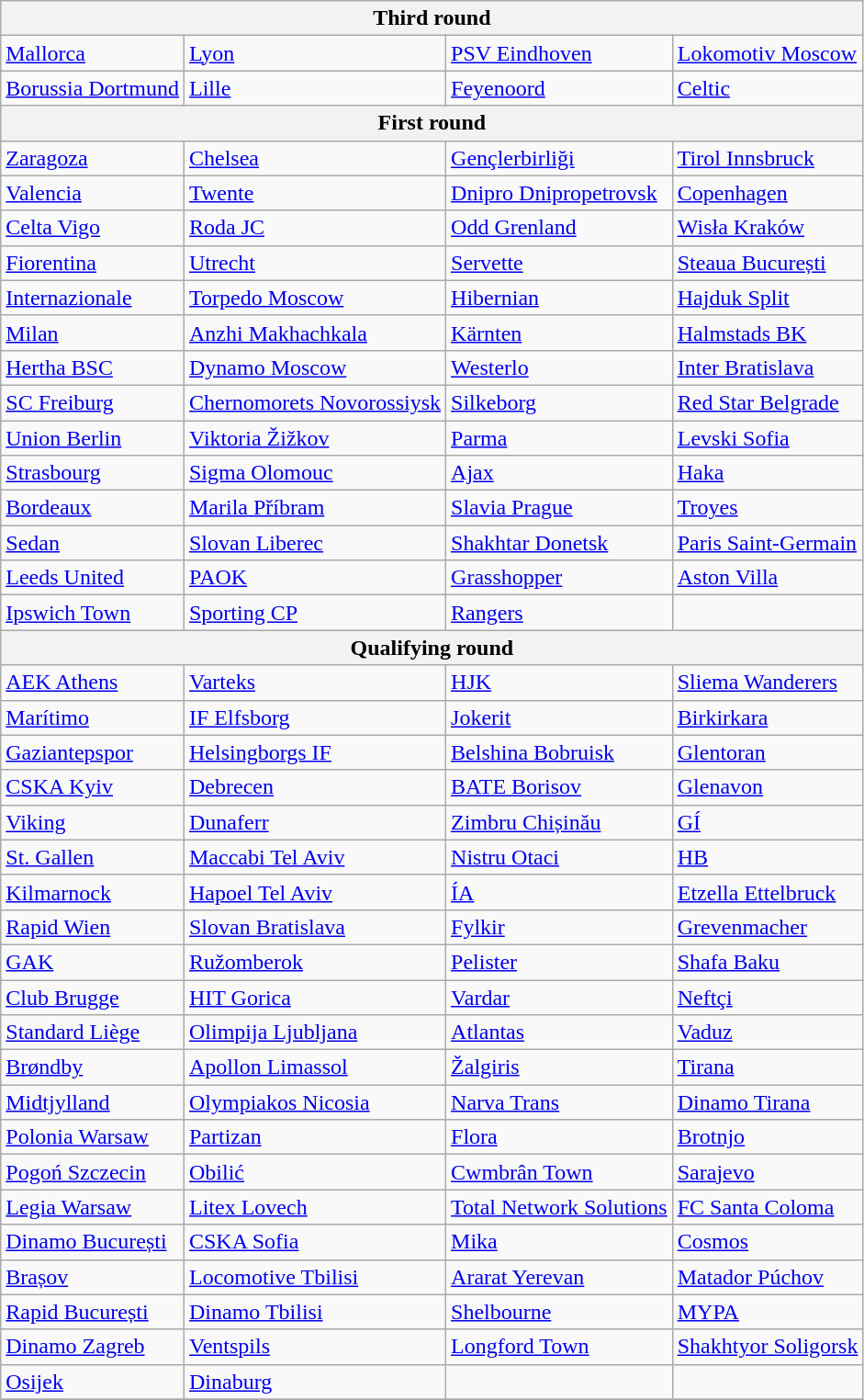<table class="wikitable">
<tr>
<th colspan="4">Third round</th>
</tr>
<tr>
<td> <a href='#'>Mallorca</a> </td>
<td> <a href='#'>Lyon</a> </td>
<td> <a href='#'>PSV Eindhoven</a> </td>
<td> <a href='#'>Lokomotiv Moscow</a> </td>
</tr>
<tr>
<td> <a href='#'>Borussia Dortmund</a> </td>
<td> <a href='#'>Lille</a> </td>
<td> <a href='#'>Feyenoord</a> </td>
<td> <a href='#'>Celtic</a> </td>
</tr>
<tr>
<th colspan="4">First round</th>
</tr>
<tr>
<td> <a href='#'>Zaragoza</a> </td>
<td> <a href='#'>Chelsea</a> </td>
<td> <a href='#'>Gençlerbirliği</a> </td>
<td> <a href='#'>Tirol Innsbruck</a> </td>
</tr>
<tr>
<td> <a href='#'>Valencia</a> </td>
<td> <a href='#'>Twente</a> </td>
<td> <a href='#'>Dnipro Dnipropetrovsk</a> </td>
<td> <a href='#'>Copenhagen</a> </td>
</tr>
<tr>
<td> <a href='#'>Celta Vigo</a> </td>
<td> <a href='#'>Roda JC</a> </td>
<td> <a href='#'>Odd Grenland</a> </td>
<td> <a href='#'>Wisła Kraków</a> </td>
</tr>
<tr>
<td> <a href='#'>Fiorentina</a> </td>
<td> <a href='#'>Utrecht</a> </td>
<td> <a href='#'>Servette</a> </td>
<td> <a href='#'>Steaua București</a> </td>
</tr>
<tr>
<td> <a href='#'>Internazionale</a> </td>
<td> <a href='#'>Torpedo Moscow</a> </td>
<td> <a href='#'>Hibernian</a> </td>
<td> <a href='#'>Hajduk Split</a> </td>
</tr>
<tr>
<td> <a href='#'>Milan</a> </td>
<td> <a href='#'>Anzhi Makhachkala</a> </td>
<td> <a href='#'>Kärnten</a> </td>
<td> <a href='#'>Halmstads BK</a> </td>
</tr>
<tr>
<td> <a href='#'>Hertha BSC</a> </td>
<td> <a href='#'>Dynamo Moscow</a> </td>
<td> <a href='#'>Westerlo</a> </td>
<td> <a href='#'>Inter Bratislava</a> </td>
</tr>
<tr>
<td> <a href='#'>SC Freiburg</a> </td>
<td> <a href='#'>Chernomorets Novorossiysk</a> </td>
<td> <a href='#'>Silkeborg</a> </td>
<td> <a href='#'>Red Star Belgrade</a> </td>
</tr>
<tr>
<td> <a href='#'>Union Berlin</a> </td>
<td> <a href='#'>Viktoria Žižkov</a> </td>
<td> <a href='#'>Parma</a> </td>
<td> <a href='#'>Levski Sofia</a> </td>
</tr>
<tr>
<td> <a href='#'>Strasbourg</a> </td>
<td> <a href='#'>Sigma Olomouc</a> </td>
<td> <a href='#'>Ajax</a> </td>
<td> <a href='#'>Haka</a> </td>
</tr>
<tr>
<td> <a href='#'>Bordeaux</a> </td>
<td> <a href='#'>Marila Příbram</a> </td>
<td> <a href='#'>Slavia Prague</a> </td>
<td> <a href='#'>Troyes</a> </td>
</tr>
<tr>
<td> <a href='#'>Sedan</a> </td>
<td> <a href='#'>Slovan Liberec</a> </td>
<td> <a href='#'>Shakhtar Donetsk</a> </td>
<td> <a href='#'>Paris Saint-Germain</a> </td>
</tr>
<tr>
<td> <a href='#'>Leeds United</a> </td>
<td> <a href='#'>PAOK</a> </td>
<td> <a href='#'>Grasshopper</a> </td>
<td> <a href='#'>Aston Villa</a> </td>
</tr>
<tr>
<td> <a href='#'>Ipswich Town</a> </td>
<td> <a href='#'>Sporting CP</a> </td>
<td> <a href='#'>Rangers</a> </td>
<td></td>
</tr>
<tr>
<th colspan="4">Qualifying round</th>
</tr>
<tr>
<td> <a href='#'>AEK Athens</a> </td>
<td> <a href='#'>Varteks</a> </td>
<td> <a href='#'>HJK</a> </td>
<td> <a href='#'>Sliema Wanderers</a> </td>
</tr>
<tr>
<td> <a href='#'>Marítimo</a> </td>
<td> <a href='#'>IF Elfsborg</a> </td>
<td> <a href='#'>Jokerit</a> </td>
<td> <a href='#'>Birkirkara</a> </td>
</tr>
<tr>
<td> <a href='#'>Gaziantepspor</a> </td>
<td> <a href='#'>Helsingborgs IF</a> </td>
<td> <a href='#'>Belshina Bobruisk</a> </td>
<td> <a href='#'>Glentoran</a> </td>
</tr>
<tr>
<td> <a href='#'>CSKA Kyiv</a> </td>
<td> <a href='#'>Debrecen</a> </td>
<td> <a href='#'>BATE Borisov</a> </td>
<td> <a href='#'>Glenavon</a> </td>
</tr>
<tr>
<td> <a href='#'>Viking</a> </td>
<td> <a href='#'>Dunaferr</a> </td>
<td> <a href='#'>Zimbru Chișinău</a> </td>
<td> <a href='#'>GÍ</a> </td>
</tr>
<tr>
<td> <a href='#'>St. Gallen</a> </td>
<td> <a href='#'>Maccabi Tel Aviv</a> </td>
<td> <a href='#'>Nistru Otaci</a> </td>
<td> <a href='#'>HB</a> </td>
</tr>
<tr>
<td> <a href='#'>Kilmarnock</a> </td>
<td> <a href='#'>Hapoel Tel Aviv</a> </td>
<td> <a href='#'>ÍA</a> </td>
<td> <a href='#'>Etzella Ettelbruck</a> </td>
</tr>
<tr>
<td> <a href='#'>Rapid Wien</a> </td>
<td> <a href='#'>Slovan Bratislava</a> </td>
<td> <a href='#'>Fylkir</a> </td>
<td> <a href='#'>Grevenmacher</a> </td>
</tr>
<tr>
<td> <a href='#'>GAK</a> </td>
<td> <a href='#'>Ružomberok</a> </td>
<td> <a href='#'>Pelister</a> </td>
<td> <a href='#'>Shafa Baku</a> </td>
</tr>
<tr>
<td> <a href='#'>Club Brugge</a> </td>
<td> <a href='#'>HIT Gorica</a> </td>
<td> <a href='#'>Vardar</a> </td>
<td> <a href='#'>Neftçi</a> </td>
</tr>
<tr>
<td> <a href='#'>Standard Liège</a> </td>
<td> <a href='#'>Olimpija Ljubljana</a> </td>
<td> <a href='#'>Atlantas</a> </td>
<td> <a href='#'>Vaduz</a> </td>
</tr>
<tr>
<td> <a href='#'>Brøndby</a> </td>
<td> <a href='#'>Apollon Limassol</a> </td>
<td> <a href='#'>Žalgiris</a> </td>
<td> <a href='#'>Tirana</a> </td>
</tr>
<tr>
<td> <a href='#'>Midtjylland</a> </td>
<td> <a href='#'>Olympiakos Nicosia</a> </td>
<td> <a href='#'>Narva Trans</a> </td>
<td> <a href='#'>Dinamo Tirana</a> </td>
</tr>
<tr>
<td> <a href='#'>Polonia Warsaw</a> </td>
<td> <a href='#'>Partizan</a> </td>
<td> <a href='#'>Flora</a> </td>
<td> <a href='#'>Brotnjo</a> </td>
</tr>
<tr>
<td> <a href='#'>Pogoń Szczecin</a> </td>
<td> <a href='#'>Obilić</a> </td>
<td> <a href='#'>Cwmbrân Town</a> </td>
<td> <a href='#'>Sarajevo</a> </td>
</tr>
<tr>
<td> <a href='#'>Legia Warsaw</a> </td>
<td> <a href='#'>Litex Lovech</a> </td>
<td> <a href='#'>Total Network Solutions</a> </td>
<td> <a href='#'>FC Santa Coloma</a> </td>
</tr>
<tr>
<td> <a href='#'>Dinamo București</a> </td>
<td> <a href='#'>CSKA Sofia</a> </td>
<td> <a href='#'>Mika</a> </td>
<td> <a href='#'>Cosmos</a> </td>
</tr>
<tr>
<td> <a href='#'>Brașov</a> </td>
<td> <a href='#'>Locomotive Tbilisi</a> </td>
<td> <a href='#'>Ararat Yerevan</a> </td>
<td> <a href='#'>Matador Púchov</a> </td>
</tr>
<tr>
<td> <a href='#'>Rapid București</a> </td>
<td> <a href='#'>Dinamo Tbilisi</a> </td>
<td> <a href='#'>Shelbourne</a> </td>
<td> <a href='#'>MYPA</a> </td>
</tr>
<tr>
<td> <a href='#'>Dinamo Zagreb</a> </td>
<td> <a href='#'>Ventspils</a> </td>
<td> <a href='#'>Longford Town</a> </td>
<td> <a href='#'>Shakhtyor Soligorsk</a> </td>
</tr>
<tr>
<td> <a href='#'>Osijek</a> </td>
<td> <a href='#'>Dinaburg</a> </td>
<td></td>
<td></td>
</tr>
<tr>
</tr>
</table>
